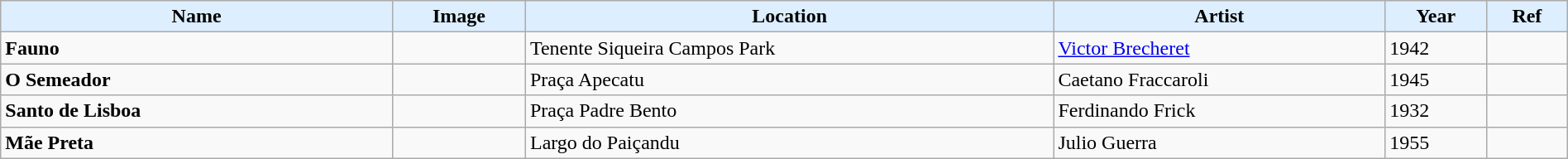<table class="wikitable" style="width:100%;">
<tr style="background:#def; text-align:center;">
<td style="width:25%;"><strong>Name</strong></td>
<td style="width:100px;"><strong>Image</strong></td>
<td><strong>Location </strong></td>
<td><strong>Artist</strong></td>
<td><strong>Year</strong></td>
<td><strong>Ref</strong></td>
</tr>
<tr>
<td><strong>Fauno</strong></td>
<td></td>
<td>Tenente Siqueira Campos Park</td>
<td><a href='#'>Victor Brecheret</a></td>
<td>1942</td>
<td></td>
</tr>
<tr>
<td><strong>O Semeador</strong></td>
<td></td>
<td>Praça Apecatu</td>
<td>Caetano Fraccaroli</td>
<td>1945</td>
<td></td>
</tr>
<tr>
<td><strong>Santo de Lisboa</strong></td>
<td></td>
<td>Praça Padre Bento</td>
<td>Ferdinando Frick</td>
<td>1932</td>
<td></td>
</tr>
<tr>
<td><strong>Mãe Preta</strong></td>
<td></td>
<td>Largo do Paiçandu</td>
<td>Julio Guerra</td>
<td>1955</td>
<td></td>
</tr>
</table>
